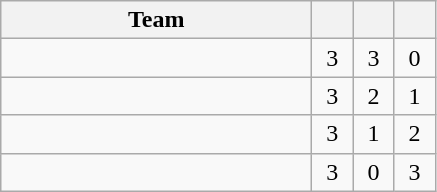<table class=wikitable style="text-align:center">
<tr>
<th width=200>Team</th>
<th width=20></th>
<th width=20></th>
<th width=20></th>
</tr>
<tr>
<td style="text-align:left"></td>
<td>3</td>
<td>3</td>
<td>0</td>
</tr>
<tr>
<td style="text-align:left"></td>
<td>3</td>
<td>2</td>
<td>1</td>
</tr>
<tr>
<td style="text-align:left"></td>
<td>3</td>
<td>1</td>
<td>2</td>
</tr>
<tr>
<td style="text-align:left"></td>
<td>3</td>
<td>0</td>
<td>3</td>
</tr>
</table>
